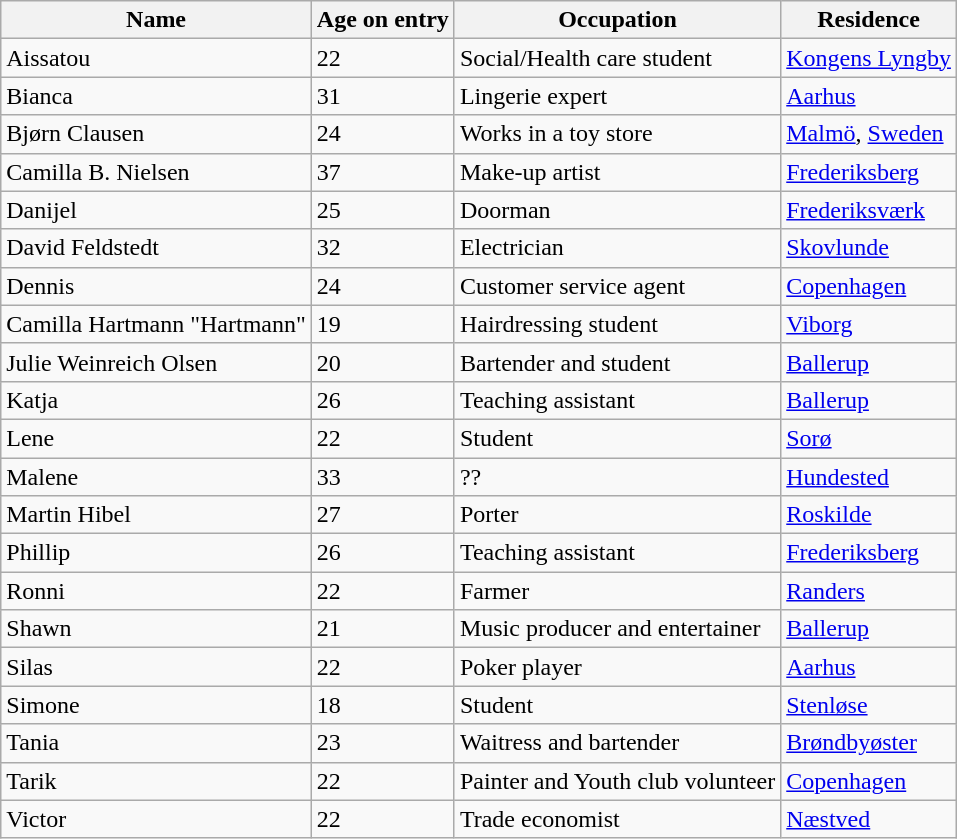<table class="wikitable">
<tr>
<th>Name</th>
<th>Age on entry</th>
<th>Occupation</th>
<th>Residence</th>
</tr>
<tr>
<td>Aissatou</td>
<td>22</td>
<td>Social/Health care student</td>
<td><a href='#'>Kongens Lyngby</a></td>
</tr>
<tr>
<td>Bianca</td>
<td>31</td>
<td>Lingerie expert</td>
<td><a href='#'>Aarhus</a></td>
</tr>
<tr>
<td>Bjørn Clausen</td>
<td>24</td>
<td>Works in a toy store</td>
<td><a href='#'>Malmö</a>, <a href='#'>Sweden</a></td>
</tr>
<tr>
<td>Camilla B. Nielsen</td>
<td>37</td>
<td>Make-up artist</td>
<td><a href='#'>Frederiksberg</a></td>
</tr>
<tr>
<td>Danijel</td>
<td>25</td>
<td>Doorman</td>
<td><a href='#'>Frederiksværk</a></td>
</tr>
<tr>
<td>David Feldstedt</td>
<td>32</td>
<td>Electrician</td>
<td><a href='#'>Skovlunde</a></td>
</tr>
<tr>
<td>Dennis</td>
<td>24</td>
<td>Customer service agent</td>
<td><a href='#'>Copenhagen</a></td>
</tr>
<tr>
<td>Camilla Hartmann "Hartmann"</td>
<td>19</td>
<td>Hairdressing student</td>
<td><a href='#'>Viborg</a></td>
</tr>
<tr>
<td>Julie Weinreich Olsen</td>
<td>20</td>
<td>Bartender and student</td>
<td><a href='#'>Ballerup</a></td>
</tr>
<tr>
<td>Katja</td>
<td>26</td>
<td>Teaching assistant</td>
<td><a href='#'>Ballerup</a></td>
</tr>
<tr>
<td>Lene</td>
<td>22</td>
<td>Student</td>
<td><a href='#'>Sorø</a></td>
</tr>
<tr>
<td>Malene</td>
<td>33</td>
<td>??</td>
<td><a href='#'>Hundested</a></td>
</tr>
<tr>
<td>Martin Hibel</td>
<td>27</td>
<td>Porter</td>
<td><a href='#'>Roskilde</a></td>
</tr>
<tr>
<td>Phillip</td>
<td>26</td>
<td>Teaching assistant</td>
<td><a href='#'>Frederiksberg</a></td>
</tr>
<tr>
<td>Ronni</td>
<td>22</td>
<td>Farmer</td>
<td><a href='#'>Randers</a></td>
</tr>
<tr>
<td>Shawn</td>
<td>21</td>
<td>Music producer and entertainer</td>
<td><a href='#'>Ballerup</a></td>
</tr>
<tr>
<td>Silas</td>
<td>22</td>
<td>Poker player</td>
<td><a href='#'>Aarhus</a></td>
</tr>
<tr>
<td>Simone</td>
<td>18</td>
<td>Student</td>
<td><a href='#'>Stenløse</a></td>
</tr>
<tr>
<td>Tania</td>
<td>23</td>
<td>Waitress and bartender</td>
<td><a href='#'>Brøndbyøster</a></td>
</tr>
<tr>
<td>Tarik</td>
<td>22</td>
<td>Painter and Youth club volunteer</td>
<td><a href='#'>Copenhagen</a></td>
</tr>
<tr>
<td>Victor</td>
<td>22</td>
<td>Trade economist</td>
<td><a href='#'>Næstved</a></td>
</tr>
</table>
